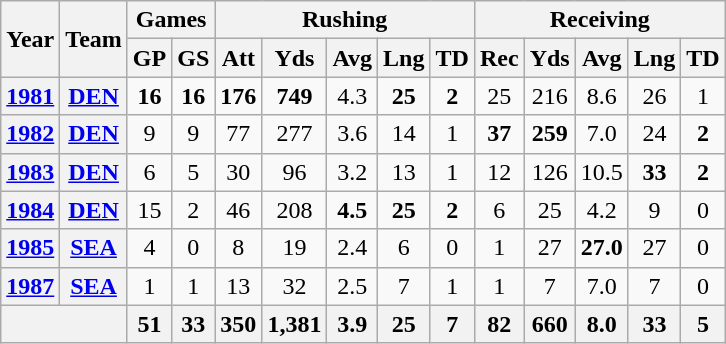<table class="wikitable" style="text-align:center;">
<tr>
<th rowspan="2">Year</th>
<th rowspan="2">Team</th>
<th colspan="2">Games</th>
<th colspan="5">Rushing</th>
<th colspan="5">Receiving</th>
</tr>
<tr>
<th>GP</th>
<th>GS</th>
<th>Att</th>
<th>Yds</th>
<th>Avg</th>
<th>Lng</th>
<th>TD</th>
<th>Rec</th>
<th>Yds</th>
<th>Avg</th>
<th>Lng</th>
<th>TD</th>
</tr>
<tr>
<th><a href='#'>1981</a></th>
<th><a href='#'>DEN</a></th>
<td><strong>16</strong></td>
<td><strong>16</strong></td>
<td><strong>176</strong></td>
<td><strong>749</strong></td>
<td>4.3</td>
<td><strong>25</strong></td>
<td><strong>2</strong></td>
<td>25</td>
<td>216</td>
<td>8.6</td>
<td>26</td>
<td>1</td>
</tr>
<tr>
<th><a href='#'>1982</a></th>
<th><a href='#'>DEN</a></th>
<td>9</td>
<td>9</td>
<td>77</td>
<td>277</td>
<td>3.6</td>
<td>14</td>
<td>1</td>
<td><strong>37</strong></td>
<td><strong>259</strong></td>
<td>7.0</td>
<td>24</td>
<td><strong>2</strong></td>
</tr>
<tr>
<th><a href='#'>1983</a></th>
<th><a href='#'>DEN</a></th>
<td>6</td>
<td>5</td>
<td>30</td>
<td>96</td>
<td>3.2</td>
<td>13</td>
<td>1</td>
<td>12</td>
<td>126</td>
<td>10.5</td>
<td><strong>33</strong></td>
<td><strong>2</strong></td>
</tr>
<tr>
<th><a href='#'>1984</a></th>
<th><a href='#'>DEN</a></th>
<td>15</td>
<td>2</td>
<td>46</td>
<td>208</td>
<td><strong>4.5</strong></td>
<td><strong>25</strong></td>
<td><strong>2</strong></td>
<td>6</td>
<td>25</td>
<td>4.2</td>
<td>9</td>
<td>0</td>
</tr>
<tr>
<th><a href='#'>1985</a></th>
<th><a href='#'>SEA</a></th>
<td>4</td>
<td>0</td>
<td>8</td>
<td>19</td>
<td>2.4</td>
<td>6</td>
<td>0</td>
<td>1</td>
<td>27</td>
<td><strong>27.0</strong></td>
<td>27</td>
<td>0</td>
</tr>
<tr>
<th><a href='#'>1987</a></th>
<th><a href='#'>SEA</a></th>
<td>1</td>
<td>1</td>
<td>13</td>
<td>32</td>
<td>2.5</td>
<td>7</td>
<td>1</td>
<td>1</td>
<td>7</td>
<td>7.0</td>
<td>7</td>
<td>0</td>
</tr>
<tr>
<th colspan="2"></th>
<th>51</th>
<th>33</th>
<th>350</th>
<th>1,381</th>
<th>3.9</th>
<th>25</th>
<th>7</th>
<th>82</th>
<th>660</th>
<th>8.0</th>
<th>33</th>
<th>5</th>
</tr>
</table>
